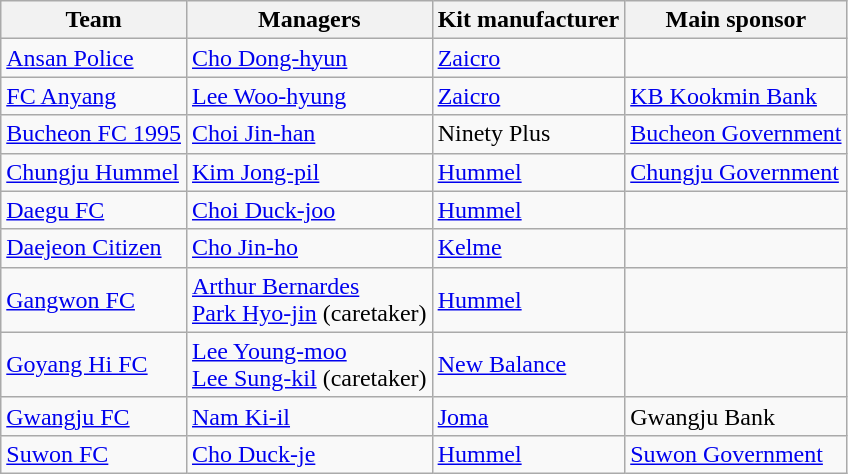<table class="wikitable sortable" style="text-align: left;">
<tr>
<th>Team</th>
<th>Managers</th>
<th>Kit manufacturer</th>
<th>Main sponsor</th>
</tr>
<tr>
<td><a href='#'>Ansan Police</a></td>
<td> <a href='#'>Cho Dong-hyun</a></td>
<td><a href='#'>Zaicro</a></td>
<td></td>
</tr>
<tr>
<td><a href='#'>FC Anyang</a></td>
<td> <a href='#'>Lee Woo-hyung</a></td>
<td><a href='#'>Zaicro</a></td>
<td><a href='#'>KB Kookmin Bank</a></td>
</tr>
<tr>
<td><a href='#'>Bucheon FC 1995</a></td>
<td> <a href='#'>Choi Jin-han</a></td>
<td>Ninety Plus</td>
<td><a href='#'>Bucheon Government</a></td>
</tr>
<tr>
<td><a href='#'>Chungju Hummel</a></td>
<td> <a href='#'>Kim Jong-pil</a></td>
<td><a href='#'>Hummel</a></td>
<td><a href='#'>Chungju Government</a></td>
</tr>
<tr>
<td><a href='#'>Daegu FC</a></td>
<td> <a href='#'>Choi Duck-joo</a></td>
<td><a href='#'>Hummel</a></td>
<td></td>
</tr>
<tr>
<td><a href='#'>Daejeon Citizen</a></td>
<td> <a href='#'>Cho Jin-ho</a></td>
<td><a href='#'>Kelme</a></td>
<td></td>
</tr>
<tr>
<td><a href='#'>Gangwon FC</a></td>
<td> <a href='#'>Arthur Bernardes</a><br> <a href='#'>Park Hyo-jin</a> (caretaker)</td>
<td><a href='#'>Hummel</a></td>
<td></td>
</tr>
<tr>
<td><a href='#'>Goyang Hi FC</a></td>
<td> <a href='#'>Lee Young-moo</a><br> <a href='#'>Lee Sung-kil</a> (caretaker)</td>
<td><a href='#'>New Balance</a></td>
<td></td>
</tr>
<tr>
<td><a href='#'>Gwangju FC</a></td>
<td> <a href='#'>Nam Ki-il</a></td>
<td><a href='#'>Joma</a></td>
<td>Gwangju Bank</td>
</tr>
<tr>
<td><a href='#'>Suwon FC</a></td>
<td> <a href='#'>Cho Duck-je</a></td>
<td><a href='#'>Hummel</a></td>
<td><a href='#'>Suwon Government</a></td>
</tr>
</table>
